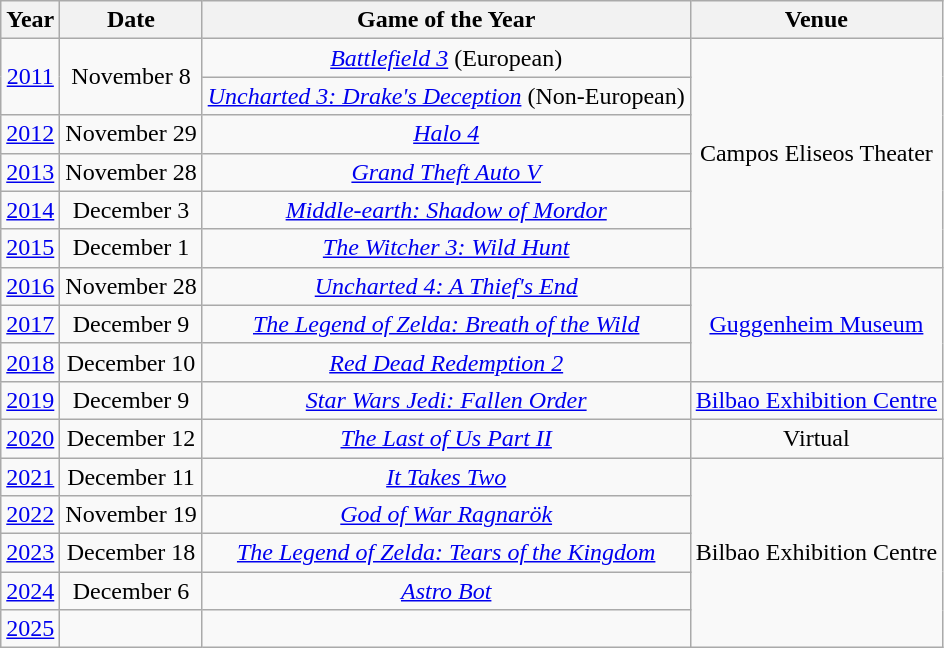<table class="sortable wikitable" style="text-align: center">
<tr>
<th>Year</th>
<th>Date</th>
<th>Game of the Year</th>
<th>Venue</th>
</tr>
<tr>
<td rowspan="2"><a href='#'>2011</a></td>
<td rowspan="2">November 8</td>
<td><em><a href='#'>Battlefield 3</a></em> (European)</td>
<td rowspan="6">Campos Eliseos Theater</td>
</tr>
<tr>
<td><em><a href='#'>Uncharted 3: Drake's Deception</a></em> (Non-European)</td>
</tr>
<tr>
<td><a href='#'>2012</a></td>
<td>November 29</td>
<td><em><a href='#'>Halo 4</a></em></td>
</tr>
<tr>
<td><a href='#'>2013</a></td>
<td>November 28</td>
<td><em><a href='#'>Grand Theft Auto V</a></em></td>
</tr>
<tr>
<td><a href='#'>2014</a></td>
<td>December 3</td>
<td><em><a href='#'>Middle-earth: Shadow of Mordor</a></em></td>
</tr>
<tr>
<td><a href='#'>2015</a></td>
<td>December 1</td>
<td><em><a href='#'>The Witcher 3: Wild Hunt</a></em></td>
</tr>
<tr>
<td><a href='#'>2016</a></td>
<td>November 28</td>
<td><em><a href='#'>Uncharted 4: A Thief's End</a></em></td>
<td rowspan="3"><a href='#'>Guggenheim Museum</a></td>
</tr>
<tr>
<td><a href='#'>2017</a></td>
<td>December 9</td>
<td><em><a href='#'>The Legend of Zelda: Breath of the Wild</a></em></td>
</tr>
<tr>
<td><a href='#'>2018</a></td>
<td>December 10</td>
<td><em><a href='#'>Red Dead Redemption 2</a></em></td>
</tr>
<tr>
<td><a href='#'>2019</a></td>
<td>December 9</td>
<td><em><a href='#'>Star Wars Jedi: Fallen Order</a></em></td>
<td><a href='#'>Bilbao Exhibition Centre</a></td>
</tr>
<tr>
<td><a href='#'>2020</a></td>
<td>December 12</td>
<td><em><a href='#'>The Last of Us Part II</a></em></td>
<td>Virtual</td>
</tr>
<tr>
<td><a href='#'>2021</a></td>
<td>December 11</td>
<td><em><a href='#'>It Takes Two</a></em></td>
<td rowspan="5">Bilbao Exhibition Centre</td>
</tr>
<tr>
<td><a href='#'>2022</a></td>
<td>November 19</td>
<td><em><a href='#'>God of War Ragnarök</a></em></td>
</tr>
<tr>
<td><a href='#'>2023</a></td>
<td>December 18</td>
<td><em><a href='#'>The Legend of Zelda: Tears of the Kingdom</a></em></td>
</tr>
<tr>
<td><a href='#'>2024</a></td>
<td>December 6</td>
<td><em><a href='#'>Astro Bot</a></em></td>
</tr>
<tr>
<td><a href='#'>2025</a></td>
<td></td>
<td></td>
</tr>
</table>
